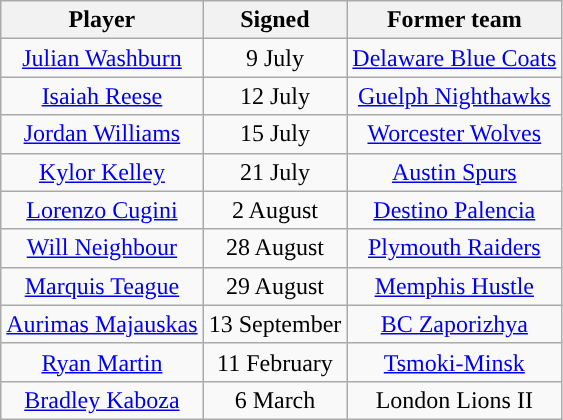<table class="wikitable sortable sortable" style="text-align: center">
<tr>
<th>Player</th>
<th>Signed</th>
<th>Former team</th>
</tr>
<tr>
<td><a href='#'>Julian Washburn</a></td>
<td>9 July</td>
<td><a href='#'>Delaware Blue Coats</a></td>
</tr>
<tr>
<td><a href='#'>Isaiah Reese</a></td>
<td>12 July</td>
<td><a href='#'>Guelph Nighthawks</a></td>
</tr>
<tr>
<td><a href='#'>Jordan Williams</a></td>
<td>15 July</td>
<td><a href='#'>Worcester Wolves</a></td>
</tr>
<tr>
<td><a href='#'>Kylor Kelley</a></td>
<td>21 July</td>
<td><a href='#'>Austin Spurs</a></td>
</tr>
<tr>
<td><a href='#'>Lorenzo Cugini</a></td>
<td>2 August</td>
<td><a href='#'>Destino Palencia</a></td>
</tr>
<tr>
<td><a href='#'>Will Neighbour</a></td>
<td>28 August</td>
<td><a href='#'>Plymouth Raiders</a></td>
</tr>
<tr>
<td><a href='#'>Marquis Teague</a></td>
<td>29 August</td>
<td><a href='#'>Memphis Hustle</a></td>
</tr>
<tr>
<td><a href='#'>Aurimas Majauskas</a></td>
<td>13 September</td>
<td><a href='#'>BC Zaporizhya</a></td>
</tr>
<tr>
<td><a href='#'>Ryan Martin</a></td>
<td>11 February</td>
<td><a href='#'>Tsmoki-Minsk</a></td>
</tr>
<tr>
<td><a href='#'>Bradley Kaboza</a></td>
<td>6 March</td>
<td>London Lions II</td>
</tr>
</table>
